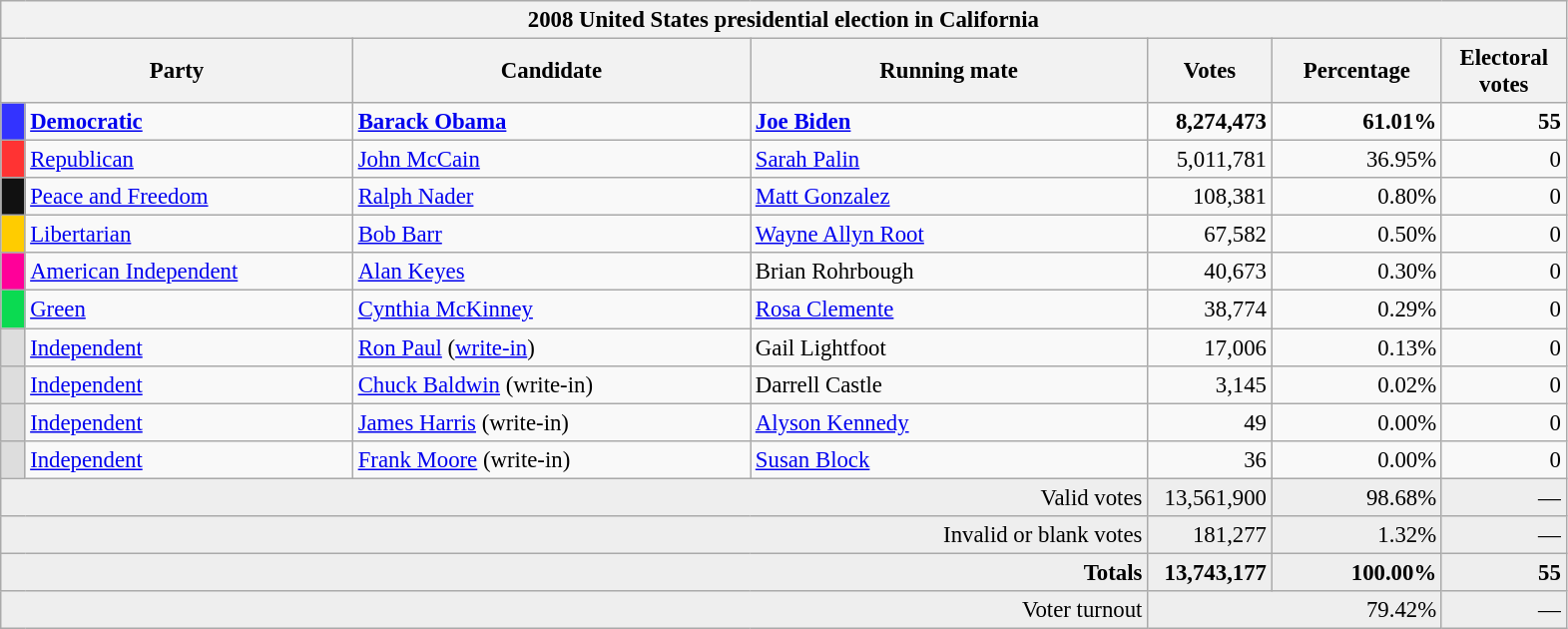<table class="wikitable" style="font-size: 95%;">
<tr>
<th colspan="7">2008 United States presidential election in California</th>
</tr>
<tr>
<th colspan="2" style="width: 15em">Party</th>
<th style="width: 17em">Candidate</th>
<th style="width: 17em">Running mate</th>
<th style="width: 5em">Votes</th>
<th style="width: 7em">Percentage</th>
<th style="width: 5em">Electoral votes</th>
</tr>
<tr>
<th style="background-color:#3333FF; width: 3px"></th>
<td style="width: 130px"><strong><a href='#'>Democratic</a></strong></td>
<td><strong><a href='#'>Barack Obama</a></strong></td>
<td><strong><a href='#'>Joe Biden</a></strong></td>
<td align="right"><strong>8,274,473</strong></td>
<td align="right"><strong>61.01%</strong></td>
<td align="right"><strong>55</strong></td>
</tr>
<tr>
<th style="background-color:#FF3333; width: 3px"></th>
<td style="width: 130px"><a href='#'>Republican</a></td>
<td><a href='#'>John McCain</a></td>
<td><a href='#'>Sarah Palin</a></td>
<td align="right">5,011,781</td>
<td align="right">36.95%</td>
<td align="right">0</td>
</tr>
<tr>
<th style="background-color:#111111; width: 3px"></th>
<td style="width: 130px"><a href='#'>Peace and Freedom</a></td>
<td><a href='#'>Ralph Nader</a></td>
<td><a href='#'>Matt Gonzalez</a></td>
<td align="right">108,381</td>
<td align="right">0.80%</td>
<td align="right">0</td>
</tr>
<tr>
<th style="background-color:#FFCC00; width: 3px"></th>
<td style="width: 130px"><a href='#'>Libertarian</a></td>
<td><a href='#'>Bob Barr</a></td>
<td><a href='#'>Wayne Allyn Root</a></td>
<td align="right">67,582</td>
<td align="right">0.50%</td>
<td align="right">0</td>
</tr>
<tr>
<th style="background-color:#FF0099; width: 3px"></th>
<td style="width: 130px"><a href='#'>American Independent</a></td>
<td><a href='#'>Alan Keyes</a></td>
<td>Brian Rohrbough</td>
<td align="right">40,673</td>
<td align="right">0.30%</td>
<td align="right">0</td>
</tr>
<tr>
<th style="background-color:#0BDA51; width: 3px"></th>
<td style="width: 130px"><a href='#'>Green</a></td>
<td><a href='#'>Cynthia McKinney</a></td>
<td><a href='#'>Rosa Clemente</a></td>
<td align="right">38,774</td>
<td align="right">0.29%</td>
<td align="right">0</td>
</tr>
<tr>
<th style="background-color:#DDDDDD; width: 3px"></th>
<td style="width: 130px"><a href='#'>Independent</a></td>
<td><a href='#'>Ron Paul</a> (<a href='#'>write-in</a>)</td>
<td>Gail Lightfoot</td>
<td align="right">17,006</td>
<td align="right">0.13%</td>
<td align="right">0</td>
</tr>
<tr>
<th style="background-color:#DDDDDD; width: 3px"></th>
<td style="width: 130px"><a href='#'>Independent</a></td>
<td><a href='#'>Chuck Baldwin</a> (write-in)</td>
<td>Darrell Castle</td>
<td align="right">3,145</td>
<td align="right">0.02%</td>
<td align="right">0</td>
</tr>
<tr>
<th style="background-color:#DDDDDD; width: 3px"></th>
<td style="width: 130px"><a href='#'>Independent</a></td>
<td><a href='#'>James Harris</a> (write-in)</td>
<td><a href='#'>Alyson Kennedy</a></td>
<td align="right">49</td>
<td align="right">0.00%</td>
<td align="right">0</td>
</tr>
<tr>
<th style="background-color:#DDDDDD; width: 3px"></th>
<td style="width: 130px"><a href='#'>Independent</a></td>
<td><a href='#'>Frank Moore</a> (write-in)</td>
<td><a href='#'>Susan Block</a></td>
<td align="right">36</td>
<td align="right">0.00%</td>
<td align="right">0</td>
</tr>
<tr bgcolor="#EEEEEE">
<td colspan="4" align="right">Valid votes</td>
<td align="right">13,561,900</td>
<td align="right">98.68%</td>
<td align="right">—</td>
</tr>
<tr bgcolor="#EEEEEE">
<td colspan="4" align="right">Invalid or blank votes</td>
<td align="right">181,277</td>
<td align="right">1.32%</td>
<td align="right">—</td>
</tr>
<tr bgcolor="#EEEEEE">
<td colspan="4" align="right"><strong>Totals</strong></td>
<td align="right"><strong>13,743,177</strong></td>
<td align="right"><strong>100.00%</strong></td>
<td align="right"><strong>55</strong></td>
</tr>
<tr bgcolor="#EEEEEE">
<td colspan="4" align="right">Voter turnout</td>
<td colspan="2" align="right">79.42%</td>
<td align="right">—</td>
</tr>
</table>
